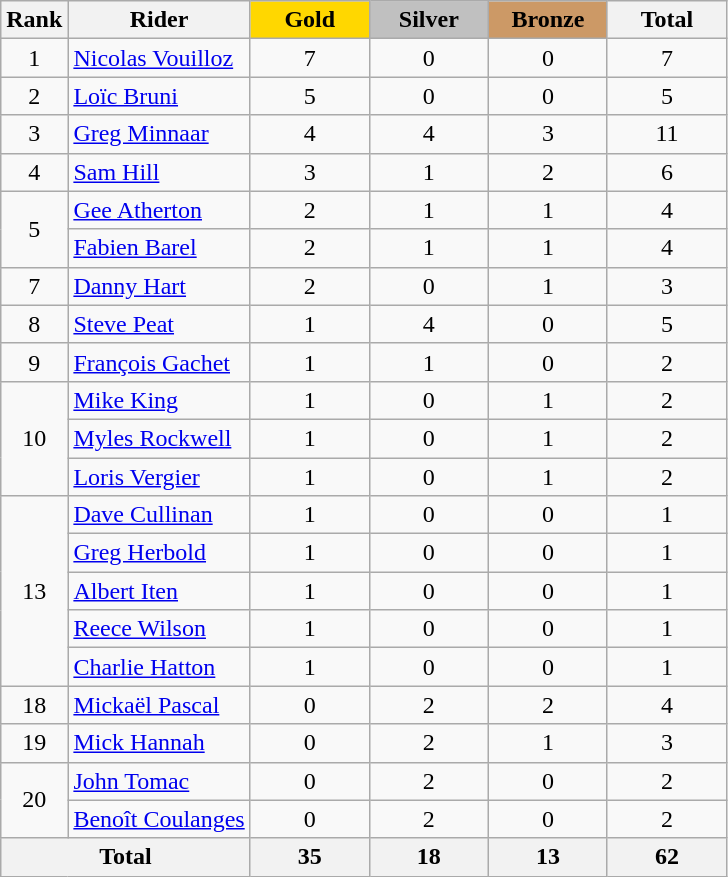<table class="wikitable" style="text-align:center">
<tr>
<th scope=col>Rank</th>
<th scope=col>Rider</th>
<th scope=col style="background:gold; width:4.5em; font-weight:bold;">Gold</th>
<th scope=col style="background:silver; width:4.5em; font-weight:bold;">Silver</th>
<th scope=col style="background:#cc9966; width:4.5em; font-weight:bold;">Bronze</th>
<th scope=col style="width:4.5em;">Total</th>
</tr>
<tr>
<td>1</td>
<td align=left> <a href='#'>Nicolas Vouilloz</a></td>
<td>7</td>
<td>0</td>
<td>0</td>
<td>7</td>
</tr>
<tr>
<td>2</td>
<td align=left> <a href='#'>Loïc Bruni</a></td>
<td>5</td>
<td>0</td>
<td>0</td>
<td>5</td>
</tr>
<tr>
<td>3</td>
<td align=left> <a href='#'>Greg Minnaar</a></td>
<td>4</td>
<td>4</td>
<td>3</td>
<td>11</td>
</tr>
<tr>
<td>4</td>
<td align="left"> <a href='#'>Sam Hill</a></td>
<td>3</td>
<td>1</td>
<td>2</td>
<td>6</td>
</tr>
<tr>
<td rowspan="2">5</td>
<td align="left"> <a href='#'>Gee Atherton</a></td>
<td>2</td>
<td>1</td>
<td>1</td>
<td>4</td>
</tr>
<tr>
<td align=left> <a href='#'>Fabien Barel</a></td>
<td>2</td>
<td>1</td>
<td>1</td>
<td>4</td>
</tr>
<tr>
<td>7</td>
<td align="left"> <a href='#'>Danny Hart</a></td>
<td>2</td>
<td>0</td>
<td>1</td>
<td>3</td>
</tr>
<tr>
<td>8</td>
<td align=left> <a href='#'>Steve Peat</a></td>
<td>1</td>
<td>4</td>
<td>0</td>
<td>5</td>
</tr>
<tr>
<td>9</td>
<td align=left> <a href='#'>François Gachet</a></td>
<td>1</td>
<td>1</td>
<td>0</td>
<td>2</td>
</tr>
<tr>
<td rowspan=3>10</td>
<td align=left> <a href='#'>Mike King</a></td>
<td>1</td>
<td>0</td>
<td>1</td>
<td>2</td>
</tr>
<tr>
<td align=left> <a href='#'>Myles Rockwell</a></td>
<td>1</td>
<td>0</td>
<td>1</td>
<td>2</td>
</tr>
<tr>
<td align=left> <a href='#'>Loris Vergier</a></td>
<td>1</td>
<td>0</td>
<td>1</td>
<td>2</td>
</tr>
<tr>
<td rowspan=5>13</td>
<td align=left> <a href='#'>Dave Cullinan</a></td>
<td>1</td>
<td>0</td>
<td>0</td>
<td>1</td>
</tr>
<tr>
<td align=left> <a href='#'>Greg Herbold</a></td>
<td>1</td>
<td>0</td>
<td>0</td>
<td>1</td>
</tr>
<tr>
<td align=left> <a href='#'>Albert Iten</a></td>
<td>1</td>
<td>0</td>
<td>0</td>
<td>1</td>
</tr>
<tr>
<td align=left> <a href='#'>Reece Wilson</a></td>
<td>1</td>
<td>0</td>
<td>0</td>
<td>1</td>
</tr>
<tr>
<td align=left> <a href='#'>Charlie Hatton</a></td>
<td>1</td>
<td>0</td>
<td>0</td>
<td>1</td>
</tr>
<tr>
<td>18</td>
<td align=left> <a href='#'>Mickaël Pascal</a></td>
<td>0</td>
<td>2</td>
<td>2</td>
<td>4</td>
</tr>
<tr>
<td>19</td>
<td align=left> <a href='#'>Mick Hannah</a></td>
<td>0</td>
<td>2</td>
<td>1</td>
<td>3</td>
</tr>
<tr>
<td rowspan=2>20</td>
<td align=left> <a href='#'>John Tomac</a></td>
<td>0</td>
<td>2</td>
<td>0</td>
<td>2</td>
</tr>
<tr>
<td align=left> <a href='#'>Benoît Coulanges</a></td>
<td>0</td>
<td>2</td>
<td>0</td>
<td>2</td>
</tr>
<tr class="sortbottom">
<th colspan=2>Total</th>
<th>35</th>
<th>18</th>
<th>13</th>
<th>62</th>
</tr>
</table>
